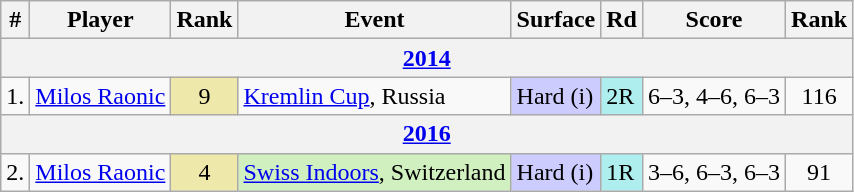<table class="wikitable sortable">
<tr>
<th>#</th>
<th>Player</th>
<th>Rank</th>
<th>Event</th>
<th>Surface</th>
<th>Rd</th>
<th>Score</th>
<th> Rank</th>
</tr>
<tr>
<th colspan=8><a href='#'>2014</a></th>
</tr>
<tr>
<td>1.</td>
<td> <a href='#'>Milos Raonic</a></td>
<td align=center bgcolor="#eee8aa">9</td>
<td><a href='#'>Kremlin Cup</a>, Russia</td>
<td bgcolor="#ccccff">Hard (i)</td>
<td bgcolor="#afeeee">2R</td>
<td>6–3, 4–6, 6–3</td>
<td align=center>116</td>
</tr>
<tr>
<th colspan=8><a href='#'>2016</a></th>
</tr>
<tr>
<td>2.</td>
<td> <a href='#'>Milos Raonic</a></td>
<td align=center bgcolor="#eee8aa">4</td>
<td bgcolor="#d0f0c0"><a href='#'>Swiss Indoors</a>, Switzerland</td>
<td bgcolor="#ccccff">Hard (i)</td>
<td bgcolor="#afeeee">1R</td>
<td>3–6, 6–3, 6–3</td>
<td align=center>91</td>
</tr>
</table>
